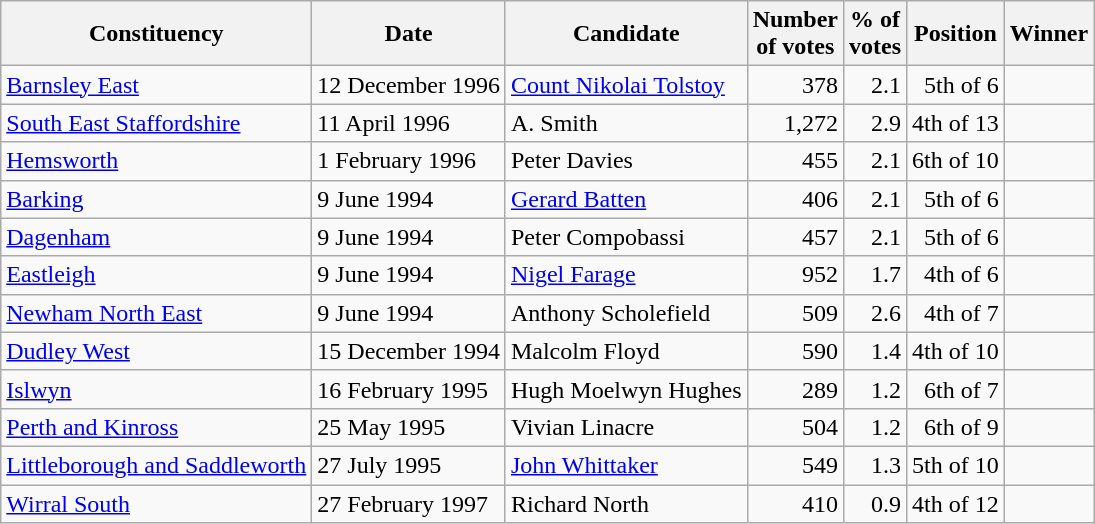<table class="wikitable sortable">
<tr style="text-align:center;">
<th>Constituency</th>
<th>Date</th>
<th>Candidate</th>
<th>Number<br>of votes</th>
<th>% of<br>votes</th>
<th>Position</th>
<th colspan=2>Winner</th>
</tr>
<tr>
<td><a href='#'>Barnsley East</a></td>
<td>12 December 1996</td>
<td><a href='#'>Count Nikolai Tolstoy</a></td>
<td style="text-align: right; margin-right: 0.5em">378</td>
<td style="text-align: right; margin-right: 0.5em">2.1</td>
<td style="text-align: right; margin-right: 0.5em">5th of 6</td>
<td></td>
</tr>
<tr>
<td><a href='#'>South East Staffordshire</a></td>
<td>11 April 1996</td>
<td>A. Smith</td>
<td style="text-align: right; margin-right: 0.5em">1,272</td>
<td style="text-align: right; margin-right: 0.5em">2.9</td>
<td style="text-align: right; margin-right: 0.5em">4th of 13</td>
<td></td>
</tr>
<tr>
<td><a href='#'>Hemsworth</a></td>
<td>1 February 1996</td>
<td>Peter Davies</td>
<td style="text-align: right; margin-right: 0.5em">455</td>
<td style="text-align: right; margin-right: 0.5em">2.1</td>
<td style="text-align: right; margin-right: 0.5em">6th of 10</td>
<td></td>
</tr>
<tr>
<td><a href='#'>Barking</a></td>
<td>9 June 1994</td>
<td><a href='#'>Gerard Batten</a></td>
<td style="text-align: right; margin-right: 0.5em">406</td>
<td style="text-align: right; margin-right: 0.5em">2.1</td>
<td style="text-align: right; margin-right: 0.5em">5th of 6</td>
<td></td>
</tr>
<tr>
<td><a href='#'>Dagenham</a></td>
<td>9 June 1994</td>
<td>Peter Compobassi</td>
<td style="text-align: right; margin-right: 0.5em">457</td>
<td style="text-align: right; margin-right: 0.5em">2.1</td>
<td style="text-align: right; margin-right: 0.5em">5th of 6</td>
<td></td>
</tr>
<tr>
<td><a href='#'>Eastleigh</a></td>
<td>9 June 1994</td>
<td><a href='#'>Nigel Farage</a></td>
<td style="text-align: right; margin-right: 0.5em">952</td>
<td style="text-align: right; margin-right: 0.5em">1.7</td>
<td style="text-align: right; margin-right: 0.5em">4th of 6</td>
<td></td>
</tr>
<tr>
<td><a href='#'>Newham North East</a></td>
<td>9 June 1994</td>
<td>Anthony Scholefield</td>
<td style="text-align: right; margin-right: 0.5em">509</td>
<td style="text-align: right; margin-right: 0.5em">2.6</td>
<td style="text-align: right; margin-right: 0.5em">4th of 7</td>
<td></td>
</tr>
<tr>
<td><a href='#'>Dudley West</a></td>
<td>15 December 1994</td>
<td>Malcolm Floyd</td>
<td style="text-align: right; margin-right: 0.5em">590</td>
<td style="text-align: right; margin-right: 0.5em">1.4</td>
<td style="text-align: right; margin-right: 0.5em">4th of 10</td>
<td></td>
</tr>
<tr>
<td><a href='#'>Islwyn</a></td>
<td>16 February 1995</td>
<td>Hugh Moelwyn Hughes</td>
<td style="text-align: right; margin-right: 0.5em">289</td>
<td style="text-align: right; margin-right: 0.5em">1.2</td>
<td style="text-align: right; margin-right: 0.5em">6th of 7</td>
<td></td>
</tr>
<tr>
<td><a href='#'>Perth and Kinross</a></td>
<td>25 May 1995</td>
<td>Vivian Linacre</td>
<td style="text-align: right; margin-right: 0.5em">504</td>
<td style="text-align: right; margin-right: 0.5em">1.2</td>
<td style="text-align: right; margin-right: 0.5em">6th of 9</td>
<td></td>
</tr>
<tr>
<td><a href='#'>Littleborough and Saddleworth</a></td>
<td>27 July 1995</td>
<td><a href='#'>John Whittaker</a></td>
<td style="text-align: right; margin-right: 0.5em">549</td>
<td style="text-align: right; margin-right: 0.5em">1.3</td>
<td style="text-align: right; margin-right: 0.5em">5th of 10</td>
<td></td>
</tr>
<tr>
<td><a href='#'>Wirral South</a></td>
<td>27 February 1997</td>
<td>Richard North</td>
<td style="text-align: right; margin-right: 0.5em">410</td>
<td style="text-align: right; margin-right: 0.5em">0.9</td>
<td style="text-align: right; margin-right: 0.5em">4th of 12</td>
<td></td>
</tr>
</table>
